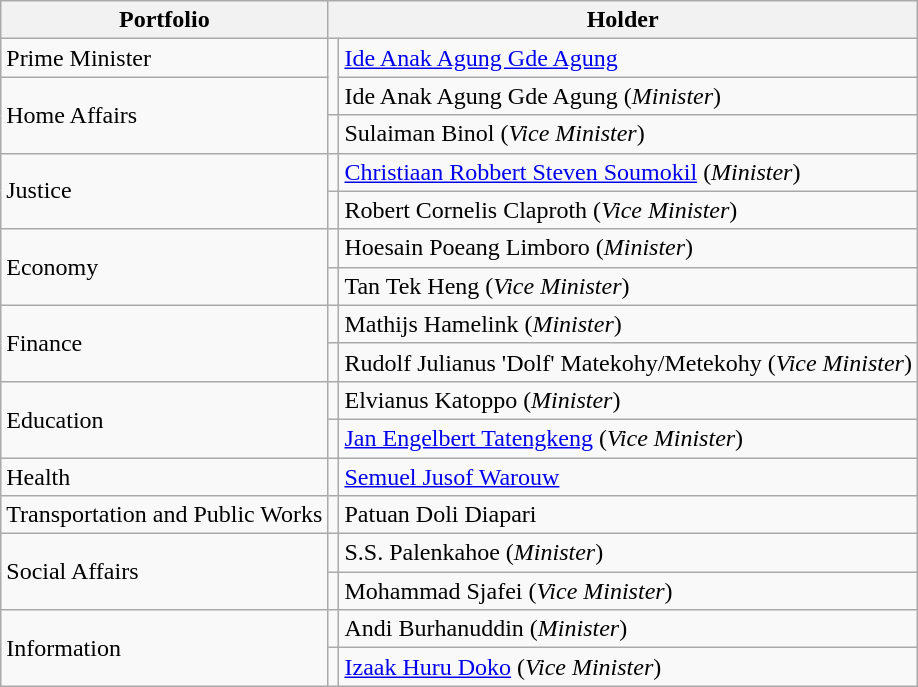<table class="wikitable">
<tr>
<th>Portfolio</th>
<th colspan="2">Holder</th>
</tr>
<tr>
<td>Prime Minister</td>
<td rowspan="2"></td>
<td><a href='#'>Ide Anak Agung Gde Agung</a></td>
</tr>
<tr>
<td rowspan="2">Home Affairs</td>
<td>Ide Anak Agung Gde Agung (<em>Minister</em>)</td>
</tr>
<tr>
<td></td>
<td>Sulaiman Binol (<em>Vice Minister</em>)</td>
</tr>
<tr>
<td rowspan="2">Justice</td>
<td></td>
<td><a href='#'>Christiaan Robbert Steven Soumokil</a> (<em>Minister</em>)</td>
</tr>
<tr>
<td></td>
<td>Robert Cornelis Claproth (<em>Vice Minister</em>)</td>
</tr>
<tr>
<td rowspan="2">Economy</td>
<td></td>
<td>Hoesain Poeang Limboro (<em>Minister</em>)</td>
</tr>
<tr>
<td></td>
<td>Tan Tek Heng (<em>Vice Minister</em>)</td>
</tr>
<tr>
<td rowspan="2">Finance</td>
<td></td>
<td>Mathijs Hamelink (<em>Minister</em>)</td>
</tr>
<tr>
<td></td>
<td>Rudolf Julianus 'Dolf' Matekohy/Metekohy (<em>Vice Minister</em>)</td>
</tr>
<tr>
<td rowspan="2">Education</td>
<td></td>
<td>Elvianus Katoppo (<em>Minister</em>)</td>
</tr>
<tr>
<td></td>
<td><a href='#'>Jan Engelbert Tatengkeng</a> (<em>Vice Minister</em>)</td>
</tr>
<tr>
<td>Health</td>
<td></td>
<td><a href='#'>Semuel Jusof Warouw</a></td>
</tr>
<tr>
<td>Transportation and Public Works</td>
<td></td>
<td>Patuan Doli Diapari</td>
</tr>
<tr>
<td rowspan="2">Social Affairs</td>
<td></td>
<td>S.S. Palenkahoe (<em>Minister</em>)</td>
</tr>
<tr>
<td></td>
<td>Mohammad Sjafei (<em>Vice Minister</em>)</td>
</tr>
<tr>
<td rowspan="2">Information</td>
<td></td>
<td>Andi Burhanuddin (<em>Minister</em>)</td>
</tr>
<tr>
<td></td>
<td><a href='#'>Izaak Huru Doko</a> (<em>Vice Minister</em>)</td>
</tr>
</table>
